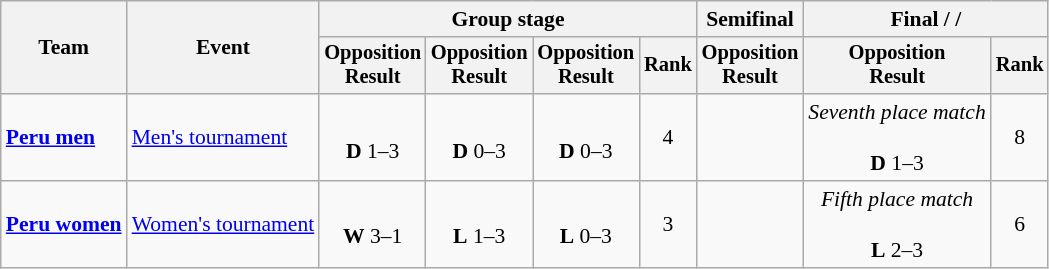<table class="wikitable" style="font-size:90%;text-align:center">
<tr>
<th rowspan=2>Team</th>
<th rowspan=2>Event</th>
<th colspan=4>Group stage</th>
<th>Semifinal</th>
<th colspan=2>Final /  / </th>
</tr>
<tr style=font-size:95%>
<th>Opposition<br>Result</th>
<th>Opposition<br>Result</th>
<th>Opposition<br>Result</th>
<th>Rank</th>
<th>Opposition<br>Result</th>
<th>Opposition<br>Result</th>
<th>Rank</th>
</tr>
<tr>
<td style="text-align:left"><strong><a href='#'>Peru men</a></strong></td>
<td style="text-align:left"><a href='#'>Men's tournament</a></td>
<td><br><strong>D</strong> 1–3</td>
<td><br><strong>D</strong> 0–3</td>
<td><br><strong>D</strong> 0–3</td>
<td>4</td>
<td></td>
<td><em>Seventh place match</em><br><br><strong>D</strong> 1–3</td>
<td>8</td>
</tr>
<tr>
<td style="text-align:left"><strong><a href='#'>Peru women</a></strong></td>
<td style="text-align:left"><a href='#'>Women's tournament</a></td>
<td><br><strong>W</strong> 3–1</td>
<td><br><strong>L</strong> 1–3</td>
<td><br><strong>L</strong> 0–3</td>
<td>3</td>
<td></td>
<td><em>Fifth place match</em><br><br><strong>L</strong> 2–3</td>
<td>6</td>
</tr>
</table>
